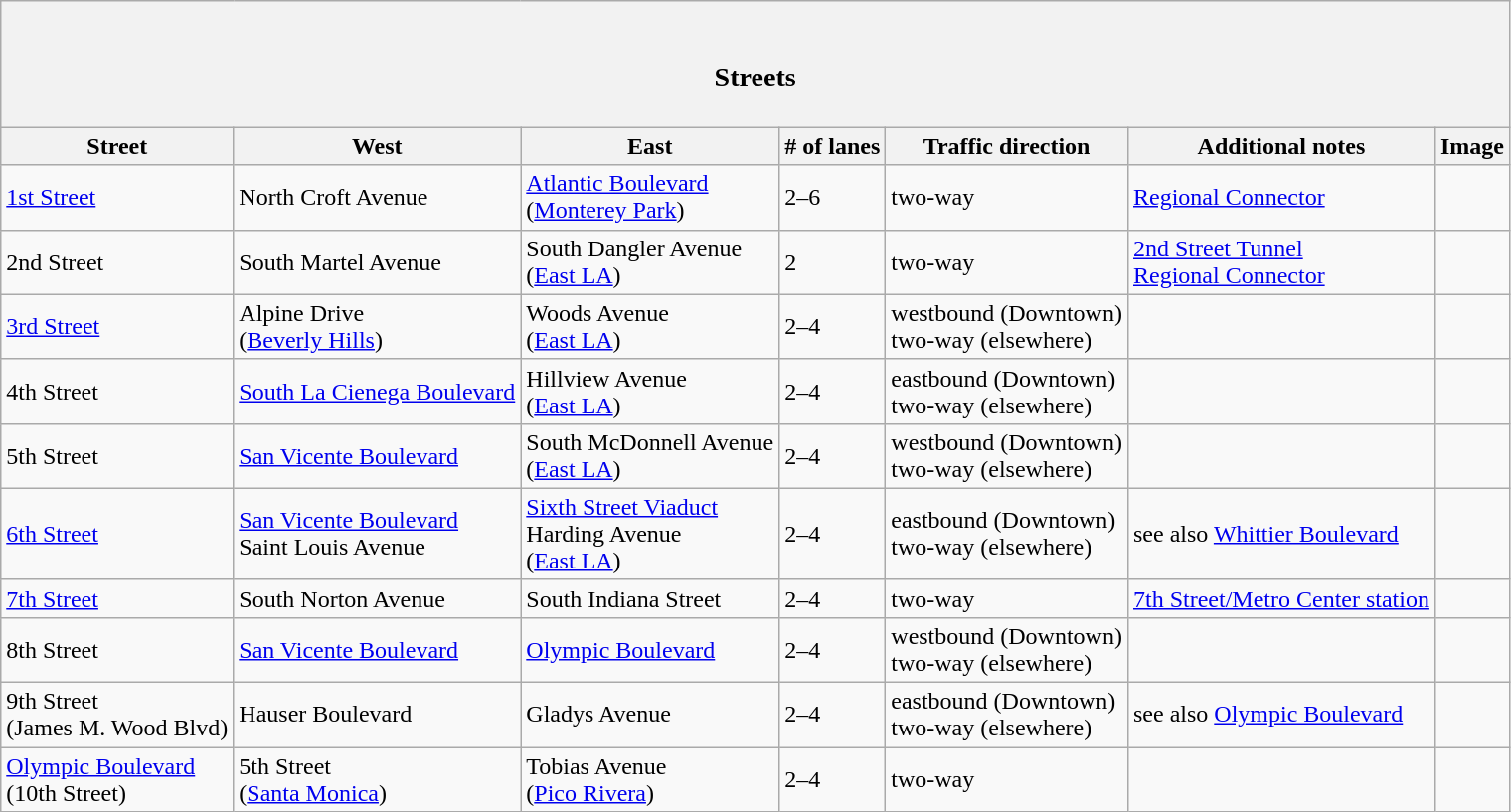<table class=wikitable>
<tr>
<th colspan=8><br><h3>Streets</h3></th>
</tr>
<tr>
<th>Street</th>
<th>West</th>
<th>East</th>
<th># of lanes</th>
<th>Traffic direction</th>
<th>Additional notes</th>
<th>Image</th>
</tr>
<tr>
<td><a href='#'>1st Street</a></td>
<td>North Croft Avenue</td>
<td><a href='#'>Atlantic Boulevard</a><br>(<a href='#'>Monterey Park</a>)</td>
<td>2–6</td>
<td>two-way</td>
<td><a href='#'>Regional Connector</a></td>
<td></td>
</tr>
<tr>
<td>2nd Street</td>
<td>South Martel Avenue</td>
<td>South Dangler Avenue<br>(<a href='#'>East LA</a>)</td>
<td>2</td>
<td>two-way</td>
<td><a href='#'>2nd Street Tunnel</a><br><a href='#'>Regional Connector</a></td>
<td></td>
</tr>
<tr>
<td><a href='#'>3rd Street</a></td>
<td>Alpine Drive<br>(<a href='#'>Beverly Hills</a>)</td>
<td>Woods Avenue<br>(<a href='#'>East LA</a>)</td>
<td>2–4</td>
<td>westbound (Downtown)<br>two-way (elsewhere)</td>
<td></td>
<td></td>
</tr>
<tr>
<td>4th Street</td>
<td><a href='#'>South La Cienega Boulevard</a></td>
<td>Hillview Avenue<br>(<a href='#'>East LA</a>)</td>
<td>2–4</td>
<td>eastbound (Downtown)<br>two-way (elsewhere)</td>
<td></td>
<td></td>
</tr>
<tr>
<td>5th Street</td>
<td><a href='#'>San Vicente Boulevard</a></td>
<td>South McDonnell Avenue<br>(<a href='#'>East LA</a>)</td>
<td>2–4</td>
<td>westbound (Downtown)<br>two-way (elsewhere)</td>
<td></td>
<td></td>
</tr>
<tr>
<td><a href='#'>6th Street</a></td>
<td><a href='#'>San Vicente Boulevard</a><br>Saint Louis Avenue</td>
<td><a href='#'>Sixth Street Viaduct</a><br>Harding Avenue<br>(<a href='#'>East LA</a>)</td>
<td>2–4</td>
<td>eastbound (Downtown)<br>two-way (elsewhere)</td>
<td>see also <a href='#'>Whittier Boulevard</a></td>
<td></td>
</tr>
<tr>
<td><a href='#'>7th Street</a></td>
<td>South Norton Avenue</td>
<td>South Indiana Street</td>
<td>2–4</td>
<td>two-way</td>
<td><a href='#'>7th Street/Metro Center station</a></td>
<td></td>
</tr>
<tr>
<td>8th Street</td>
<td><a href='#'>San Vicente Boulevard</a></td>
<td><a href='#'>Olympic Boulevard</a></td>
<td>2–4</td>
<td>westbound (Downtown)<br>two-way (elsewhere)</td>
<td></td>
<td></td>
</tr>
<tr>
<td>9th Street<br>(James M. Wood Blvd)</td>
<td>Hauser Boulevard</td>
<td>Gladys Avenue</td>
<td>2–4</td>
<td>eastbound (Downtown)<br>two-way (elsewhere)</td>
<td>see also <a href='#'>Olympic Boulevard</a></td>
<td></td>
</tr>
<tr>
<td><a href='#'>Olympic Boulevard</a><br>(10th Street)</td>
<td>5th Street<br>(<a href='#'>Santa Monica</a>)</td>
<td>Tobias Avenue<br>(<a href='#'>Pico Rivera</a>)</td>
<td>2–4</td>
<td>two-way</td>
<td></td>
<td></td>
</tr>
</table>
